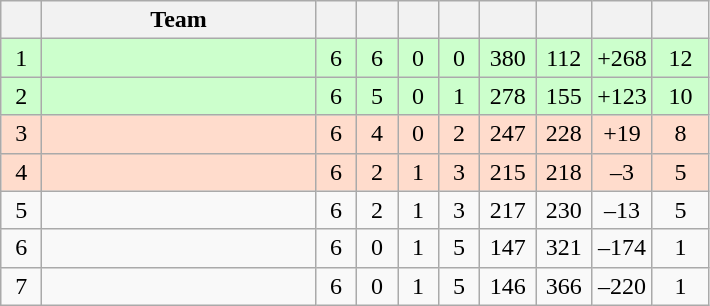<table class=wikitable style=text-align:center>
<tr>
<th width=20 abbr=Position></th>
<th width=175>Team</th>
<th width=20 abbr=Played></th>
<th width=20 abbr=Won></th>
<th width=20 abbr=Drawn></th>
<th width=20 abbr=Lost></th>
<th width=30 abbr=Goal for></th>
<th width=30 abbr=Goal against></th>
<th width=30 abbr=Goal difference></th>
<th width=30 abbr=Points></th>
</tr>
<tr bgcolor=#CCFFCC>
<td>1</td>
<td style=text-align:left></td>
<td>6</td>
<td>6</td>
<td>0</td>
<td>0</td>
<td>380</td>
<td>112</td>
<td>+268</td>
<td>12</td>
</tr>
<tr bgcolor=#CCFFCC>
<td>2</td>
<td style=text-align:left></td>
<td>6</td>
<td>5</td>
<td>0</td>
<td>1</td>
<td>278</td>
<td>155</td>
<td>+123</td>
<td>10</td>
</tr>
<tr bgcolor=#FFDCCC>
<td>3</td>
<td style=text-align:left></td>
<td>6</td>
<td>4</td>
<td>0</td>
<td>2</td>
<td>247</td>
<td>228</td>
<td>+19</td>
<td>8</td>
</tr>
<tr bgcolor=#FFDCCC>
<td>4</td>
<td style=text-align:left></td>
<td>6</td>
<td>2</td>
<td>1</td>
<td>3</td>
<td>215</td>
<td>218</td>
<td>–3</td>
<td>5</td>
</tr>
<tr>
<td>5</td>
<td style=text-align:left></td>
<td>6</td>
<td>2</td>
<td>1</td>
<td>3</td>
<td>217</td>
<td>230</td>
<td>–13</td>
<td>5</td>
</tr>
<tr>
<td>6</td>
<td style=text-align:left></td>
<td>6</td>
<td>0</td>
<td>1</td>
<td>5</td>
<td>147</td>
<td>321</td>
<td>–174</td>
<td>1</td>
</tr>
<tr>
<td>7</td>
<td style=text-align:left></td>
<td>6</td>
<td>0</td>
<td>1</td>
<td>5</td>
<td>146</td>
<td>366</td>
<td>–220</td>
<td>1</td>
</tr>
</table>
